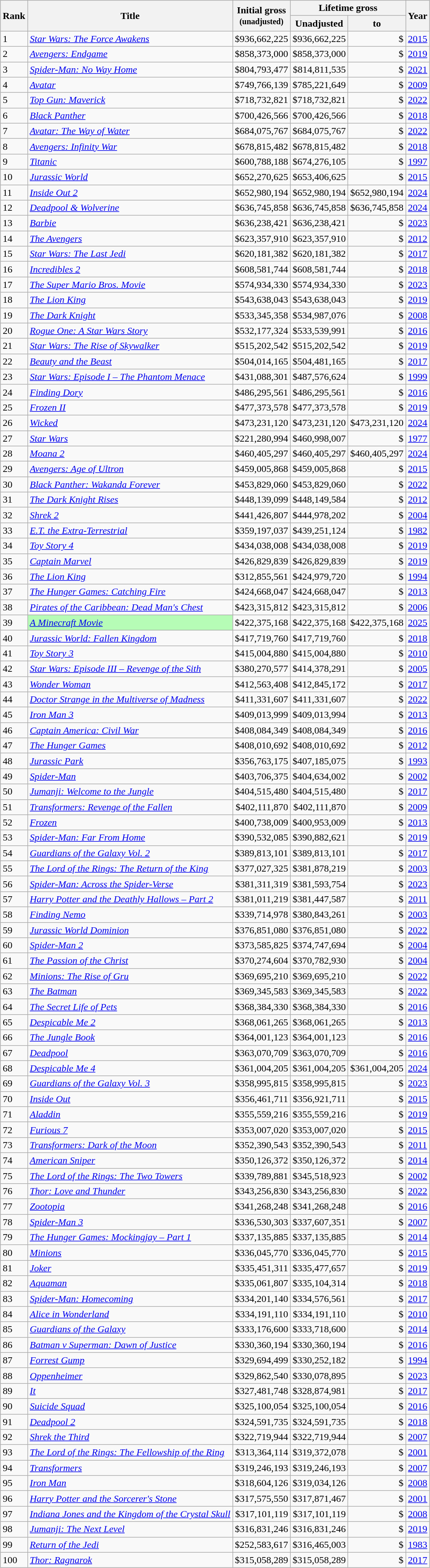<table class="wikitable sortable plainrowheaders"  style=" margin:auto;">
<tr>
<th scope="col" rowspan="2">Rank</th>
<th scope="col" rowspan="2">Title</th>
<th scope="col" rowspan="2">Initial gross<br><small>(unadjusted)</small></th>
<th colspan="2" class="unsortable">Lifetime gross</th>
<th scope="col" rowspan="2">Year</th>
</tr>
<tr>
<th scope="col">Unadjusted</th>
<th scope="col"> to <br></th>
</tr>
<tr>
<td>1</td>
<td><em><a href='#'>Star Wars: The Force Awakens</a></em></td>
<td align="right">$936,662,225</td>
<td align="right">$936,662,225</td>
<td align="right">$</td>
<td align="center"><a href='#'>2015</a></td>
</tr>
<tr>
<td>2</td>
<td><em><a href='#'>Avengers: Endgame</a></em></td>
<td align="right">$858,373,000</td>
<td align="right">$858,373,000</td>
<td align="right">$</td>
<td align="center"><a href='#'>2019</a></td>
</tr>
<tr>
<td>3</td>
<td><em><a href='#'>Spider-Man: No Way Home</a></em></td>
<td align="right">$804,793,477</td>
<td align="right">$814,811,535</td>
<td align="right">$</td>
<td align="center"><a href='#'>2021</a></td>
</tr>
<tr>
<td>4</td>
<td><em><a href='#'>Avatar</a></em></td>
<td align="right">$749,766,139</td>
<td align="right">$785,221,649</td>
<td align="right">$</td>
<td align="center"><a href='#'>2009</a></td>
</tr>
<tr>
<td>5</td>
<td><em><a href='#'>Top Gun: Maverick</a></em></td>
<td align="right">$718,732,821</td>
<td align="right">$718,732,821</td>
<td align="right">$</td>
<td align="center"><a href='#'>2022</a></td>
</tr>
<tr>
<td>6</td>
<td><em><a href='#'>Black Panther</a></em></td>
<td align="right">$700,426,566</td>
<td align="right">$700,426,566</td>
<td align="right">$</td>
<td align="center"><a href='#'>2018</a></td>
</tr>
<tr>
<td>7</td>
<td><em><a href='#'>Avatar: The Way of Water</a></em></td>
<td align="right">$684,075,767</td>
<td align="right">$684,075,767</td>
<td align="right">$</td>
<td align="center"><a href='#'>2022</a></td>
</tr>
<tr>
<td>8</td>
<td><em><a href='#'>Avengers: Infinity War</a></em></td>
<td align="right">$678,815,482</td>
<td align="right">$678,815,482</td>
<td align="right">$</td>
<td align="center"><a href='#'>2018</a></td>
</tr>
<tr>
<td>9</td>
<td><em><a href='#'>Titanic</a></em></td>
<td align="right">$600,788,188</td>
<td align="right">$674,276,105</td>
<td align="right">$</td>
<td align="center"><a href='#'>1997</a></td>
</tr>
<tr>
<td>10</td>
<td><em><a href='#'>Jurassic World</a></em></td>
<td align="right">$652,270,625</td>
<td align="right">$653,406,625</td>
<td align="right">$</td>
<td align="center"><a href='#'>2015</a></td>
</tr>
<tr>
<td>11</td>
<td><em><a href='#'>Inside Out 2</a></em></td>
<td align="right">$652,980,194</td>
<td align="right">$652,980,194</td>
<td align="right">$652,980,194</td>
<td align="center"><a href='#'>2024</a></td>
</tr>
<tr>
<td>12</td>
<td><em><a href='#'>Deadpool & Wolverine</a></em></td>
<td align="right">$636,745,858</td>
<td align="right">$636,745,858</td>
<td align="right">$636,745,858</td>
<td align="center"><a href='#'>2024</a></td>
</tr>
<tr>
<td>13</td>
<td><em><a href='#'>Barbie</a></em></td>
<td align="right">$636,238,421</td>
<td align="right">$636,238,421</td>
<td align="right">$</td>
<td align="center"><a href='#'>2023</a></td>
</tr>
<tr>
<td>14</td>
<td><em><a href='#'>The Avengers</a></em></td>
<td align="right">$623,357,910</td>
<td align="right">$623,357,910</td>
<td align="right">$</td>
<td align="center"><a href='#'>2012</a></td>
</tr>
<tr>
<td>15</td>
<td><em><a href='#'>Star Wars: The Last Jedi</a></em></td>
<td align="right">$620,181,382</td>
<td align="right">$620,181,382</td>
<td align="right">$</td>
<td align="center"><a href='#'>2017</a></td>
</tr>
<tr>
<td>16</td>
<td><em><a href='#'>Incredibles 2</a></em></td>
<td align="right">$608,581,744</td>
<td align="right">$608,581,744</td>
<td align="right">$</td>
<td align="center"><a href='#'>2018</a></td>
</tr>
<tr>
<td>17</td>
<td><em><a href='#'>The Super Mario Bros. Movie</a></em></td>
<td align="right">$574,934,330</td>
<td align="right">$574,934,330</td>
<td align="right">$</td>
<td align="center"><a href='#'>2023</a></td>
</tr>
<tr>
<td>18</td>
<td><em><a href='#'>The Lion King</a></em></td>
<td align="right">$543,638,043</td>
<td align="right">$543,638,043</td>
<td align="right">$</td>
<td align="center"><a href='#'>2019</a></td>
</tr>
<tr>
<td>19</td>
<td><em><a href='#'>The Dark Knight</a></em></td>
<td align="right">$533,345,358</td>
<td align="right">$534,987,076</td>
<td align="right">$</td>
<td align="center"><a href='#'>2008</a></td>
</tr>
<tr>
<td>20</td>
<td><em><a href='#'>Rogue One: A Star Wars Story</a></em></td>
<td align="right">$532,177,324</td>
<td align="right">$533,539,991</td>
<td align="right">$</td>
<td align="center"><a href='#'>2016</a></td>
</tr>
<tr>
<td>21</td>
<td><em><a href='#'>Star Wars: The Rise of Skywalker</a></em></td>
<td align="right">$515,202,542</td>
<td align="right">$515,202,542</td>
<td align="right">$</td>
<td align="center"><a href='#'>2019</a></td>
</tr>
<tr>
<td>22</td>
<td><em><a href='#'>Beauty and the Beast</a></em></td>
<td align="right">$504,014,165</td>
<td align="right">$504,481,165</td>
<td align="right">$</td>
<td align="center"><a href='#'>2017</a></td>
</tr>
<tr>
<td>23</td>
<td><em><a href='#'>Star Wars: Episode I – The Phantom Menace</a></em></td>
<td align="right">$431,088,301</td>
<td align="right">$487,576,624</td>
<td align="right">$</td>
<td align="center"><a href='#'>1999</a></td>
</tr>
<tr>
<td>24</td>
<td><em><a href='#'>Finding Dory</a></em></td>
<td align="right">$486,295,561</td>
<td align="right">$486,295,561</td>
<td align="right">$</td>
<td align="center"><a href='#'>2016</a></td>
</tr>
<tr>
<td>25</td>
<td><em><a href='#'>Frozen II</a></em></td>
<td align="right">$477,373,578</td>
<td align="right">$477,373,578</td>
<td align="right">$</td>
<td align="center"><a href='#'>2019</a></td>
</tr>
<tr>
<td>26</td>
<td><em><a href='#'>Wicked</a></em></td>
<td align="right">$473,231,120</td>
<td align="right">$473,231,120</td>
<td align="right">$473,231,120</td>
<td align="center"><a href='#'>2024</a></td>
</tr>
<tr>
<td>27</td>
<td><em><a href='#'>Star Wars</a></em></td>
<td align="right">$221,280,994</td>
<td align="right">$460,998,007</td>
<td align="right">$</td>
<td align="center"><a href='#'>1977</a></td>
</tr>
<tr>
<td>28</td>
<td><em><a href='#'>Moana 2</a></em></td>
<td align="right">$460,405,297</td>
<td align="right">$460,405,297</td>
<td align="right">$460,405,297</td>
<td align="center"><a href='#'>2024</a></td>
</tr>
<tr>
<td>29</td>
<td><em><a href='#'>Avengers: Age of Ultron</a></em></td>
<td align="right">$459,005,868</td>
<td align="right">$459,005,868</td>
<td align="right">$</td>
<td align="center"><a href='#'>2015</a></td>
</tr>
<tr>
<td>30</td>
<td><em><a href='#'>Black Panther: Wakanda Forever</a></em></td>
<td align="right">$453,829,060</td>
<td align="right">$453,829,060</td>
<td align="right">$</td>
<td align="center"><a href='#'>2022</a></td>
</tr>
<tr>
<td>31</td>
<td><em><a href='#'>The Dark Knight Rises</a></em></td>
<td align="right">$448,139,099</td>
<td align="right">$448,149,584</td>
<td align="right">$</td>
<td align="center"><a href='#'>2012</a></td>
</tr>
<tr>
<td>32</td>
<td><em><a href='#'>Shrek 2</a></em></td>
<td align="right">$441,426,807</td>
<td align="right">$444,978,202</td>
<td align="right">$</td>
<td align="center"><a href='#'>2004</a></td>
</tr>
<tr>
<td>33</td>
<td><em><a href='#'>E.T. the Extra-Terrestrial</a></em></td>
<td align="right">$359,197,037</td>
<td align="right">$439,251,124</td>
<td align="right">$</td>
<td align="center"><a href='#'>1982</a></td>
</tr>
<tr>
<td>34</td>
<td><em><a href='#'>Toy Story 4</a></em></td>
<td align="right">$434,038,008</td>
<td align="right">$434,038,008</td>
<td align="right">$</td>
<td align="center"><a href='#'>2019</a></td>
</tr>
<tr>
<td>35</td>
<td><em><a href='#'>Captain Marvel</a></em></td>
<td align="right">$426,829,839</td>
<td align="right">$426,829,839</td>
<td align="right">$</td>
<td align="center"><a href='#'>2019</a></td>
</tr>
<tr>
<td>36</td>
<td><em><a href='#'>The Lion King</a></em></td>
<td align="right">$312,855,561</td>
<td align="right">$424,979,720</td>
<td align="right">$</td>
<td align="center"><a href='#'>1994</a></td>
</tr>
<tr>
<td>37</td>
<td><em><a href='#'>The Hunger Games: Catching Fire</a></em></td>
<td align="right">$424,668,047</td>
<td align="right">$424,668,047</td>
<td align="right">$</td>
<td align="center"><a href='#'>2013</a></td>
</tr>
<tr>
<td>38</td>
<td><em><a href='#'>Pirates of the Caribbean: Dead Man's Chest</a></em></td>
<td align="right">$423,315,812</td>
<td align="right">$423,315,812</td>
<td align="right">$</td>
<td align="center"><a href='#'>2006</a></td>
</tr>
<tr>
<td>39</td>
<td style="background:#b6fcb6;"><em><a href='#'>A Minecraft Movie</a></em> </td>
<td align="right">$422,375,168</td>
<td align="right">$422,375,168</td>
<td align="right">$422,375,168</td>
<td align="center"><a href='#'>2025</a></td>
</tr>
<tr>
<td>40</td>
<td><em><a href='#'>Jurassic World: Fallen Kingdom</a></em></td>
<td align="right">$417,719,760</td>
<td align="right">$417,719,760</td>
<td align="right">$</td>
<td align="center"><a href='#'>2018</a></td>
</tr>
<tr>
<td>41</td>
<td><em><a href='#'>Toy Story 3</a></em></td>
<td align="right">$415,004,880</td>
<td align="right">$415,004,880</td>
<td align="right">$</td>
<td align="center"><a href='#'>2010</a></td>
</tr>
<tr>
<td>42</td>
<td><em><a href='#'>Star Wars: Episode III – Revenge of the Sith</a></em></td>
<td align="right">$380,270,577</td>
<td align="right">$414,378,291</td>
<td align="right">$</td>
<td align="center"><a href='#'>2005</a></td>
</tr>
<tr>
<td>43</td>
<td><em><a href='#'>Wonder Woman</a></em></td>
<td align="right">$412,563,408</td>
<td align="right">$412,845,172</td>
<td align="right">$</td>
<td align="center"><a href='#'>2017</a></td>
</tr>
<tr>
<td>44</td>
<td><em><a href='#'>Doctor Strange in the Multiverse of Madness</a></em></td>
<td align="right">$411,331,607</td>
<td align="right">$411,331,607</td>
<td align="right">$</td>
<td align="center"><a href='#'>2022</a></td>
</tr>
<tr>
<td>45</td>
<td><em><a href='#'>Iron Man 3</a></em></td>
<td align="right">$409,013,999</td>
<td align="right">$409,013,994</td>
<td align="right">$</td>
<td align="center"><a href='#'>2013</a></td>
</tr>
<tr>
<td>46</td>
<td cope="row"><em><a href='#'>Captain America: Civil War</a></em></td>
<td align="right">$408,084,349</td>
<td align="right">$408,084,349</td>
<td align="right">$</td>
<td align="center"><a href='#'>2016</a></td>
</tr>
<tr>
<td>47</td>
<td><em><a href='#'>The Hunger Games</a></em></td>
<td align="right">$408,010,692</td>
<td align="right">$408,010,692</td>
<td align="right">$</td>
<td align="center"><a href='#'>2012</a></td>
</tr>
<tr>
<td>48</td>
<td><em><a href='#'>Jurassic Park</a></em></td>
<td align="right">$356,763,175</td>
<td align="right">$407,185,075</td>
<td align="right">$</td>
<td align="center"><a href='#'>1993</a></td>
</tr>
<tr>
<td>49</td>
<td><em><a href='#'>Spider-Man</a></em></td>
<td align="right">$403,706,375</td>
<td align="right">$404,634,002</td>
<td align="right">$</td>
<td align="center"><a href='#'>2002</a></td>
</tr>
<tr>
<td>50</td>
<td><em><a href='#'>Jumanji: Welcome to the Jungle</a></em></td>
<td align="right">$404,515,480</td>
<td align="right">$404,515,480</td>
<td align="right">$</td>
<td align="center"><a href='#'>2017</a></td>
</tr>
<tr>
<td>51</td>
<td><em><a href='#'>Transformers: Revenge of the Fallen</a></em></td>
<td align="right">$402,111,870</td>
<td align="right">$402,111,870</td>
<td align="right">$</td>
<td align="center"><a href='#'>2009</a></td>
</tr>
<tr>
<td>52</td>
<td><em><a href='#'>Frozen</a></em></td>
<td align="right">$400,738,009</td>
<td align="right">$400,953,009</td>
<td align="right">$</td>
<td align="center"><a href='#'>2013</a></td>
</tr>
<tr>
<td>53</td>
<td><em><a href='#'>Spider-Man: Far From Home</a></em></td>
<td align="right">$390,532,085</td>
<td align="right">$390,882,621</td>
<td align="right">$</td>
<td align="center"><a href='#'>2019</a></td>
</tr>
<tr>
<td>54</td>
<td><em><a href='#'>Guardians of the Galaxy Vol. 2</a></em></td>
<td align="right">$389,813,101</td>
<td align="right">$389,813,101</td>
<td align="right">$</td>
<td align="center"><a href='#'>2017</a></td>
</tr>
<tr>
<td>55</td>
<td><em><a href='#'>The Lord of the Rings: The Return of the King</a></em></td>
<td align="right">$377,027,325</td>
<td align="right">$381,878,219</td>
<td align="right">$</td>
<td align="center"><a href='#'>2003</a></td>
</tr>
<tr>
<td>56</td>
<td><em><a href='#'>Spider-Man: Across the Spider-Verse</a></em></td>
<td align="right">$381,311,319</td>
<td align="right">$381,593,754</td>
<td align="right">$</td>
<td align="center"><a href='#'>2023</a></td>
</tr>
<tr>
<td>57</td>
<td><em><a href='#'>Harry Potter and the Deathly Hallows – Part 2</a></em></td>
<td align="right">$381,011,219</td>
<td align="right">$381,447,587</td>
<td align="right">$</td>
<td align="center"><a href='#'>2011</a></td>
</tr>
<tr>
<td>58</td>
<td><em><a href='#'>Finding Nemo</a></em></td>
<td align="right">$339,714,978</td>
<td align="right">$380,843,261</td>
<td align="right">$</td>
<td align="center"><a href='#'>2003</a></td>
</tr>
<tr>
<td>59</td>
<td><em><a href='#'>Jurassic World Dominion</a></em></td>
<td align="right">$376,851,080</td>
<td align="right">$376,851,080</td>
<td align="right">$</td>
<td align="center"><a href='#'>2022</a></td>
</tr>
<tr>
<td>60</td>
<td><em><a href='#'>Spider-Man 2</a></em></td>
<td align="right">$373,585,825</td>
<td align="right">$374,747,694</td>
<td align="right">$</td>
<td align="center"><a href='#'>2004</a></td>
</tr>
<tr>
<td>61</td>
<td><em><a href='#'>The Passion of the Christ</a></em></td>
<td align="right">$370,274,604</td>
<td align="right">$370,782,930</td>
<td align="right">$</td>
<td align="center"><a href='#'>2004</a></td>
</tr>
<tr>
<td>62</td>
<td><em><a href='#'>Minions: The Rise of Gru</a></em></td>
<td align="right">$369,695,210</td>
<td align="right">$369,695,210</td>
<td align="right">$</td>
<td align="center"><a href='#'>2022</a></td>
</tr>
<tr>
<td>63</td>
<td><em><a href='#'>The Batman</a></em></td>
<td align="right">$369,345,583</td>
<td align="right">$369,345,583</td>
<td align="right">$</td>
<td align="center"><a href='#'>2022</a></td>
</tr>
<tr>
<td>64</td>
<td><em><a href='#'>The Secret Life of Pets</a></em></td>
<td align="right">$368,384,330</td>
<td align="right">$368,384,330</td>
<td align="right">$</td>
<td align="center"><a href='#'>2016</a></td>
</tr>
<tr>
<td>65</td>
<td><em><a href='#'>Despicable Me 2</a></em></td>
<td align="right">$368,061,265</td>
<td align="right">$368,061,265</td>
<td align="right">$</td>
<td align="center"><a href='#'>2013</a></td>
</tr>
<tr>
<td>66</td>
<td><em><a href='#'>The Jungle Book</a></em></td>
<td align="right">$364,001,123</td>
<td align="right">$364,001,123</td>
<td align="right">$</td>
<td align="center"><a href='#'>2016</a></td>
</tr>
<tr>
<td>67</td>
<td><em><a href='#'>Deadpool</a></em></td>
<td align="right">$363,070,709</td>
<td align="right">$363,070,709</td>
<td align="right">$</td>
<td align="center"><a href='#'>2016</a></td>
</tr>
<tr>
<td>68</td>
<td><em><a href='#'>Despicable Me 4</a></em></td>
<td align="right">$361,004,205</td>
<td align="right">$361,004,205</td>
<td align="right">$361,004,205</td>
<td align="center"><a href='#'>2024</a></td>
</tr>
<tr>
<td>69</td>
<td><em><a href='#'>Guardians of the Galaxy Vol. 3</a></em></td>
<td align="right">$358,995,815</td>
<td align="right">$358,995,815</td>
<td align="right">$</td>
<td align="center"><a href='#'>2023</a></td>
</tr>
<tr>
<td>70</td>
<td><em><a href='#'>Inside Out</a></em></td>
<td align="right">$356,461,711</td>
<td align="right">$356,921,711</td>
<td align="right">$</td>
<td align="center"><a href='#'>2015</a></td>
</tr>
<tr>
<td>71</td>
<td><em><a href='#'>Aladdin</a></em></td>
<td align="right">$355,559,216</td>
<td align="right">$355,559,216</td>
<td align="right">$</td>
<td align="center"><a href='#'>2019</a></td>
</tr>
<tr>
<td>72</td>
<td><em><a href='#'>Furious 7</a></em></td>
<td align="right">$353,007,020</td>
<td align="right">$353,007,020</td>
<td align="right">$</td>
<td align="center"><a href='#'>2015</a></td>
</tr>
<tr>
<td>73</td>
<td><em><a href='#'>Transformers: Dark of the Moon</a></em></td>
<td align="right">$352,390,543</td>
<td align="right">$352,390,543</td>
<td align="right">$</td>
<td align="center"><a href='#'>2011</a></td>
</tr>
<tr>
<td>74</td>
<td><em><a href='#'>American Sniper</a></em></td>
<td align="right">$350,126,372</td>
<td align="right">$350,126,372</td>
<td align="right">$</td>
<td align="center"><a href='#'>2014</a></td>
</tr>
<tr>
<td>75</td>
<td><em><a href='#'>The Lord of the Rings: The Two Towers</a></em></td>
<td align="right">$339,789,881</td>
<td align="right">$345,518,923</td>
<td align="right">$</td>
<td align="center"><a href='#'>2002</a></td>
</tr>
<tr>
<td>76</td>
<td><em><a href='#'>Thor: Love and Thunder</a></em></td>
<td align="right">$343,256,830</td>
<td align="right">$343,256,830</td>
<td align="right">$</td>
<td align="center"><a href='#'>2022</a></td>
</tr>
<tr>
<td>77</td>
<td><em><a href='#'>Zootopia</a></em></td>
<td align="right">$341,268,248</td>
<td align="right">$341,268,248</td>
<td align="right">$</td>
<td align="center"><a href='#'>2016</a></td>
</tr>
<tr>
<td>78</td>
<td><em><a href='#'>Spider-Man 3</a></em></td>
<td align="right">$336,530,303</td>
<td align="right">$337,607,351</td>
<td align="right">$</td>
<td align="center"><a href='#'>2007</a></td>
</tr>
<tr>
<td>79</td>
<td><em><a href='#'>The Hunger Games: Mockingjay – Part 1</a></em></td>
<td align="right">$337,135,885</td>
<td align="right">$337,135,885</td>
<td align="right">$</td>
<td align="center"><a href='#'>2014</a></td>
</tr>
<tr>
<td>80</td>
<td><em><a href='#'>Minions</a></em></td>
<td align="right">$336,045,770</td>
<td align="right">$336,045,770</td>
<td align="right">$</td>
<td align="center"><a href='#'>2015</a></td>
</tr>
<tr>
<td>81</td>
<td><em><a href='#'>Joker</a></em></td>
<td align="right">$335,451,311</td>
<td align="right">$335,477,657</td>
<td align="right">$</td>
<td align="center"><a href='#'>2019</a></td>
</tr>
<tr>
<td>82</td>
<td><em><a href='#'>Aquaman</a></em></td>
<td align="right">$335,061,807</td>
<td align="right">$335,104,314</td>
<td align="right">$</td>
<td align="center"><a href='#'>2018</a></td>
</tr>
<tr>
<td>83</td>
<td><em><a href='#'>Spider-Man: Homecoming</a></em></td>
<td align="right">$334,201,140</td>
<td align="right">$334,576,561</td>
<td align="right">$</td>
<td align="center"><a href='#'>2017</a></td>
</tr>
<tr>
<td>84</td>
<td><em><a href='#'>Alice in Wonderland</a></em></td>
<td align="right">$334,191,110</td>
<td align="right">$334,191,110</td>
<td align="right">$</td>
<td align="center"><a href='#'>2010</a></td>
</tr>
<tr>
<td>85</td>
<td><em><a href='#'>Guardians of the Galaxy</a></em></td>
<td align="right">$333,176,600</td>
<td align="right">$333,718,600</td>
<td align="right">$</td>
<td align="center"><a href='#'>2014</a></td>
</tr>
<tr>
<td>86</td>
<td><em><a href='#'>Batman v Superman: Dawn of Justice</a></em></td>
<td align="right">$330,360,194</td>
<td align="right">$330,360,194</td>
<td align="right">$</td>
<td align="center"><a href='#'>2016</a></td>
</tr>
<tr>
<td>87</td>
<td><em><a href='#'>Forrest Gump</a></em></td>
<td align="right">$329,694,499</td>
<td align="right">$330,252,182</td>
<td align="right">$</td>
<td align="center"><a href='#'>1994</a></td>
</tr>
<tr>
<td>88</td>
<td><em><a href='#'>Oppenheimer</a></em></td>
<td align="right">$329,862,540</td>
<td align="right">$330,078,895</td>
<td align="right">$</td>
<td align="center"><a href='#'>2023</a></td>
</tr>
<tr>
<td>89</td>
<td><em><a href='#'>It</a></em></td>
<td align="right">$327,481,748</td>
<td align="right">$328,874,981</td>
<td align="right">$</td>
<td align="center"><a href='#'>2017</a></td>
</tr>
<tr>
<td>90</td>
<td><em><a href='#'>Suicide Squad</a></em></td>
<td align="right">$325,100,054</td>
<td align="right">$325,100,054</td>
<td align="right">$</td>
<td align="center"><a href='#'>2016</a></td>
</tr>
<tr>
<td>91</td>
<td><em><a href='#'>Deadpool 2</a></em></td>
<td align="right">$324,591,735</td>
<td align="right">$324,591,735</td>
<td align="right">$</td>
<td align="center"><a href='#'>2018</a></td>
</tr>
<tr>
<td>92</td>
<td><em><a href='#'>Shrek the Third</a></em></td>
<td align="right">$322,719,944</td>
<td align="right">$322,719,944</td>
<td align="right">$</td>
<td align="center"><a href='#'>2007</a></td>
</tr>
<tr>
<td>93</td>
<td><em><a href='#'>The Lord of the Rings: The Fellowship of the Ring</a></em></td>
<td align="right">$313,364,114</td>
<td align="right">$319,372,078</td>
<td align="right">$</td>
<td align="center"><a href='#'>2001</a></td>
</tr>
<tr>
<td>94</td>
<td><em><a href='#'>Transformers</a></em></td>
<td align="right">$319,246,193</td>
<td align="right">$319,246,193</td>
<td align="right">$</td>
<td align="center"><a href='#'>2007</a></td>
</tr>
<tr>
<td>95</td>
<td><em><a href='#'>Iron Man</a></em></td>
<td align="right">$318,604,126</td>
<td align="right">$319,034,126</td>
<td align="right">$</td>
<td align="center"><a href='#'>2008</a></td>
</tr>
<tr>
<td>96</td>
<td><em> <a href='#'>Harry Potter and the Sorcerer's Stone</a></em></td>
<td align="right">$317,575,550</td>
<td align="right">$317,871,467</td>
<td align="right">$</td>
<td align="center"><a href='#'>2001</a></td>
</tr>
<tr>
<td>97</td>
<td><em><a href='#'>Indiana Jones and the Kingdom of the Crystal Skull</a></em></td>
<td align="right">$317,101,119</td>
<td align="right">$317,101,119</td>
<td align="right">$</td>
<td align="center"><a href='#'>2008</a></td>
</tr>
<tr>
<td>98</td>
<td><em><a href='#'>Jumanji: The Next Level</a></em></td>
<td align="right">$316,831,246</td>
<td align="right">$316,831,246</td>
<td align="right">$</td>
<td align="center"><a href='#'>2019</a></td>
</tr>
<tr>
<td>99</td>
<td><em><a href='#'>Return of the Jedi</a></em></td>
<td align="right">$252,583,617</td>
<td align="right">$316,465,003</td>
<td align="right">$</td>
<td align="center"><a href='#'>1983</a></td>
</tr>
<tr>
<td>100</td>
<td><em><a href='#'>Thor: Ragnarok</a></em></td>
<td align="right">$315,058,289</td>
<td align="right">$315,058,289</td>
<td align="right">$</td>
<td align="center"><a href='#'>2017</a></td>
</tr>
</table>
